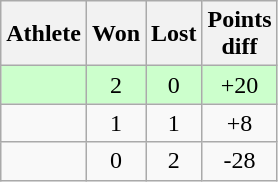<table class="wikitable">
<tr>
<th>Athlete</th>
<th>Won</th>
<th>Lost</th>
<th>Points<br>diff</th>
</tr>
<tr bgcolor="#ccffcc">
<td></td>
<td align="center">2</td>
<td align="center">0</td>
<td align="center">+20</td>
</tr>
<tr>
<td></td>
<td align="center">1</td>
<td align="center">1</td>
<td align="center">+8</td>
</tr>
<tr>
<td></td>
<td align="center">0</td>
<td align="center">2</td>
<td align="center">-28</td>
</tr>
</table>
